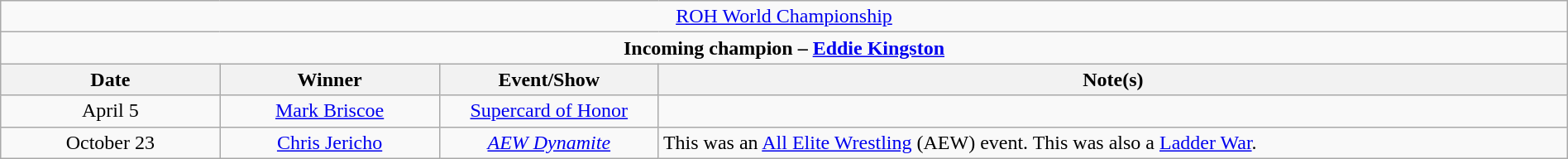<table class="wikitable" style="text-align:center; width:100%;">
<tr>
<td colspan="4" style="text-align: center;"><a href='#'>ROH World Championship</a></td>
</tr>
<tr>
<td colspan="4" style="text-align: center;"><strong>Incoming champion – <a href='#'>Eddie Kingston</a></strong></td>
</tr>
<tr>
<th width=14%>Date</th>
<th width=14%>Winner</th>
<th width=14%>Event/Show</th>
<th width=58%>Note(s)</th>
</tr>
<tr>
<td>April 5</td>
<td><a href='#'>Mark Briscoe</a></td>
<td><a href='#'>Supercard of Honor</a></td>
<td></td>
</tr>
<tr>
<td>October 23</td>
<td><a href='#'>Chris Jericho</a></td>
<td><em><a href='#'>AEW Dynamite</a></em></td>
<td align=left>This was an <a href='#'>All Elite Wrestling</a> (AEW) event. This was also a <a href='#'>Ladder War</a>.</td>
</tr>
</table>
